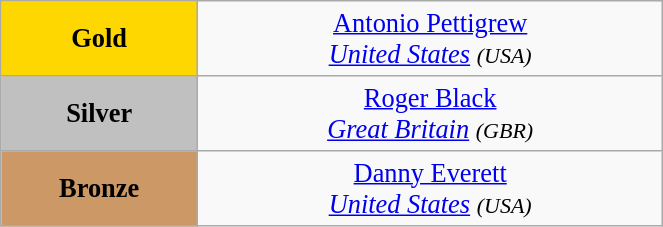<table class="wikitable" style=" text-align:center; font-size:110%;" width="35%">
<tr>
<td bgcolor="gold"><strong>Gold</strong></td>
<td> <a href='#'>Antonio Pettigrew</a><br><em><a href='#'>United States</a> <small>(USA)</small></em></td>
</tr>
<tr>
<td bgcolor="silver"><strong>Silver</strong></td>
<td> <a href='#'>Roger Black</a><br><em><a href='#'>Great Britain</a> <small>(GBR)</small></em></td>
</tr>
<tr>
<td bgcolor="CC9966"><strong>Bronze</strong></td>
<td> <a href='#'>Danny Everett</a><br><em><a href='#'>United States</a> <small>(USA)</small></em></td>
</tr>
</table>
